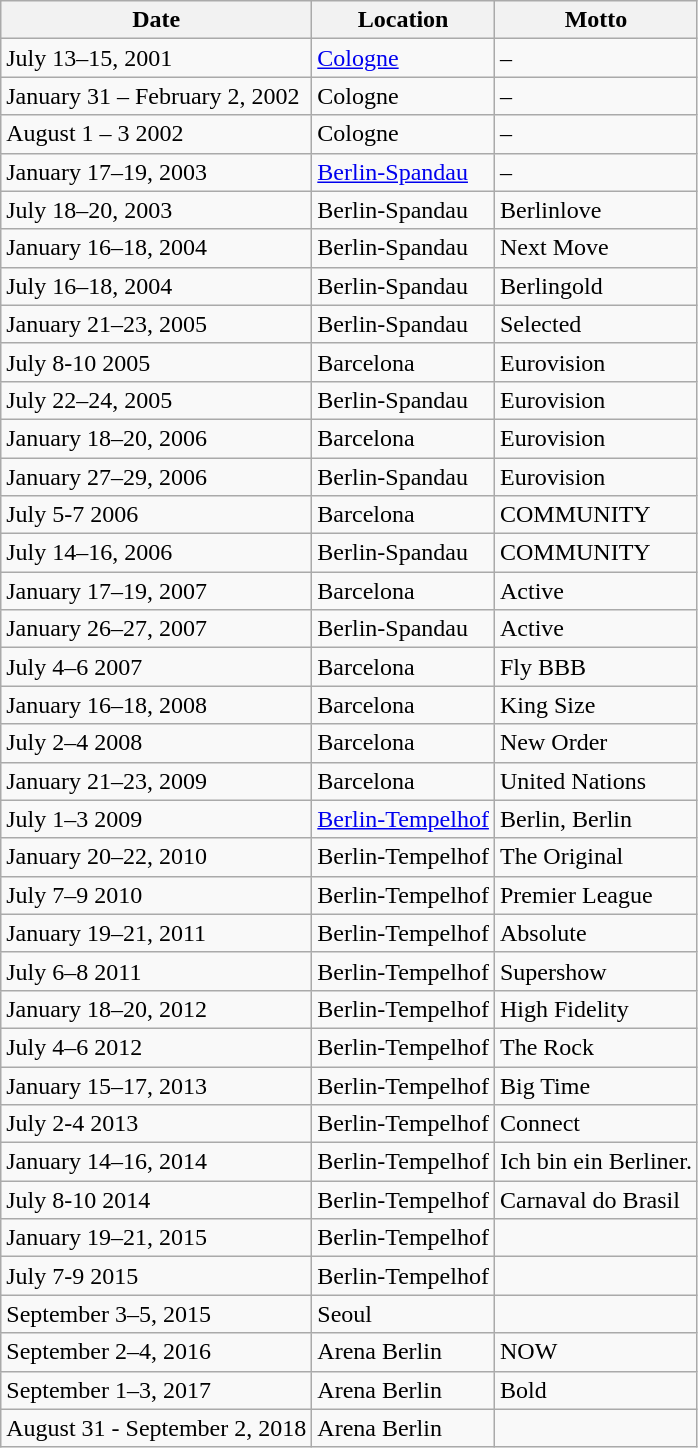<table class="wikitable">
<tr>
<th>Date</th>
<th>Location</th>
<th>Motto</th>
</tr>
<tr>
<td>July 13–15, 2001</td>
<td><a href='#'>Cologne</a></td>
<td>–</td>
</tr>
<tr>
<td>January 31 – February 2, 2002</td>
<td>Cologne</td>
<td>–</td>
</tr>
<tr>
<td>August 1 – 3 2002</td>
<td>Cologne</td>
<td>–</td>
</tr>
<tr>
<td>January 17–19, 2003</td>
<td><a href='#'>Berlin-Spandau</a></td>
<td>–</td>
</tr>
<tr>
<td>July 18–20, 2003</td>
<td>Berlin-Spandau</td>
<td>Berlinlove</td>
</tr>
<tr>
<td>January 16–18, 2004</td>
<td>Berlin-Spandau</td>
<td>Next Move</td>
</tr>
<tr>
<td>July 16–18, 2004</td>
<td>Berlin-Spandau</td>
<td>Berlingold</td>
</tr>
<tr>
<td>January 21–23, 2005</td>
<td>Berlin-Spandau</td>
<td>Selected</td>
</tr>
<tr>
<td>July 8-10 2005</td>
<td>Barcelona</td>
<td>Eurovision</td>
</tr>
<tr>
<td>July 22–24, 2005</td>
<td>Berlin-Spandau</td>
<td>Eurovision</td>
</tr>
<tr>
<td>January 18–20, 2006</td>
<td>Barcelona</td>
<td>Eurovision</td>
</tr>
<tr>
<td>January 27–29, 2006</td>
<td>Berlin-Spandau</td>
<td>Eurovision</td>
</tr>
<tr>
<td>July 5-7 2006</td>
<td>Barcelona</td>
<td>COMMUNITY</td>
</tr>
<tr>
<td>July 14–16, 2006</td>
<td>Berlin-Spandau</td>
<td>COMMUNITY</td>
</tr>
<tr>
<td>January 17–19, 2007</td>
<td>Barcelona</td>
<td>Active</td>
</tr>
<tr>
<td>January 26–27, 2007</td>
<td>Berlin-Spandau</td>
<td>Active</td>
</tr>
<tr>
<td>July 4–6 2007</td>
<td>Barcelona</td>
<td>Fly BBB</td>
</tr>
<tr>
<td>January 16–18, 2008</td>
<td>Barcelona</td>
<td>King Size</td>
</tr>
<tr>
<td>July 2–4 2008</td>
<td>Barcelona</td>
<td>New Order</td>
</tr>
<tr>
<td>January 21–23, 2009</td>
<td>Barcelona</td>
<td>United Nations</td>
</tr>
<tr>
<td>July 1–3 2009</td>
<td><a href='#'>Berlin-Tempelhof</a></td>
<td>Berlin, Berlin</td>
</tr>
<tr>
<td>January 20–22, 2010</td>
<td>Berlin-Tempelhof</td>
<td>The Original</td>
</tr>
<tr>
<td>July 7–9 2010</td>
<td>Berlin-Tempelhof</td>
<td>Premier League</td>
</tr>
<tr>
<td>January 19–21, 2011</td>
<td>Berlin-Tempelhof</td>
<td>Absolute</td>
</tr>
<tr>
<td>July 6–8 2011</td>
<td>Berlin-Tempelhof</td>
<td>Supershow</td>
</tr>
<tr>
<td>January 18–20, 2012</td>
<td>Berlin-Tempelhof</td>
<td>High Fidelity</td>
</tr>
<tr>
<td>July 4–6 2012</td>
<td>Berlin-Tempelhof</td>
<td>The Rock</td>
</tr>
<tr>
<td>January 15–17, 2013</td>
<td>Berlin-Tempelhof</td>
<td>Big Time</td>
</tr>
<tr>
<td>July 2-4 2013</td>
<td>Berlin-Tempelhof</td>
<td>Connect</td>
</tr>
<tr>
<td>January 14–16, 2014</td>
<td>Berlin-Tempelhof</td>
<td>Ich bin ein Berliner.</td>
</tr>
<tr>
<td>July 8-10 2014</td>
<td>Berlin-Tempelhof</td>
<td>Carnaval do Brasil</td>
</tr>
<tr>
<td>January 19–21, 2015</td>
<td>Berlin-Tempelhof</td>
<td></td>
</tr>
<tr>
<td>July 7-9 2015</td>
<td>Berlin-Tempelhof</td>
<td></td>
</tr>
<tr>
<td>September 3–5, 2015</td>
<td>Seoul</td>
<td></td>
</tr>
<tr>
<td>September 2–4, 2016</td>
<td>Arena Berlin</td>
<td>NOW</td>
</tr>
<tr>
<td>September 1–3, 2017</td>
<td>Arena Berlin</td>
<td>Bold</td>
</tr>
<tr>
<td>August 31 - September 2, 2018</td>
<td>Arena Berlin</td>
<td></td>
</tr>
</table>
